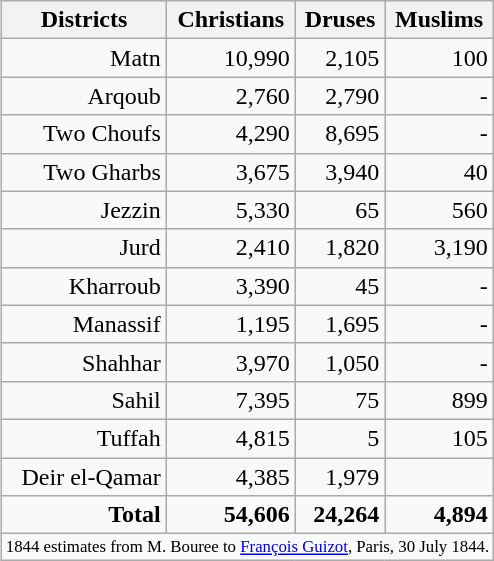<table class="wikitable" style="text-align:right; float:right">
<tr>
<th>Districts</th>
<th>Christians</th>
<th>Druses</th>
<th>Muslims</th>
</tr>
<tr>
<td>Matn</td>
<td>10,990</td>
<td>2,105</td>
<td>100</td>
</tr>
<tr>
<td>Arqoub</td>
<td>2,760</td>
<td>2,790</td>
<td>-</td>
</tr>
<tr>
<td>Two Choufs</td>
<td>4,290</td>
<td>8,695</td>
<td>-</td>
</tr>
<tr>
<td>Two Gharbs</td>
<td>3,675</td>
<td>3,940</td>
<td>40</td>
</tr>
<tr>
<td>Jezzin</td>
<td>5,330</td>
<td>65</td>
<td>560</td>
</tr>
<tr>
<td>Jurd</td>
<td>2,410</td>
<td>1,820</td>
<td>3,190</td>
</tr>
<tr>
<td>Kharroub</td>
<td>3,390</td>
<td>45</td>
<td>-</td>
</tr>
<tr>
<td>Manassif</td>
<td>1,195</td>
<td>1,695</td>
<td>-</td>
</tr>
<tr>
<td>Shahhar</td>
<td>3,970</td>
<td>1,050</td>
<td>-</td>
</tr>
<tr>
<td>Sahil</td>
<td>7,395</td>
<td>75</td>
<td>899</td>
</tr>
<tr>
<td>Tuffah</td>
<td>4,815</td>
<td>5</td>
<td>105</td>
</tr>
<tr>
<td>Deir el-Qamar</td>
<td>4,385</td>
<td>1,979</td>
<td></td>
</tr>
<tr>
<td><strong>Total</strong></td>
<td><strong>54,606</strong></td>
<td><strong>24,264</strong></td>
<td><strong>4,894</strong></td>
</tr>
<tr class="sortbottom">
<td colspan="7" span style="font-size:70%;" align=left>1844 estimates from M. Bouree to <a href='#'>François Guizot</a>, Paris, 30 July 1844.</td>
</tr>
</table>
